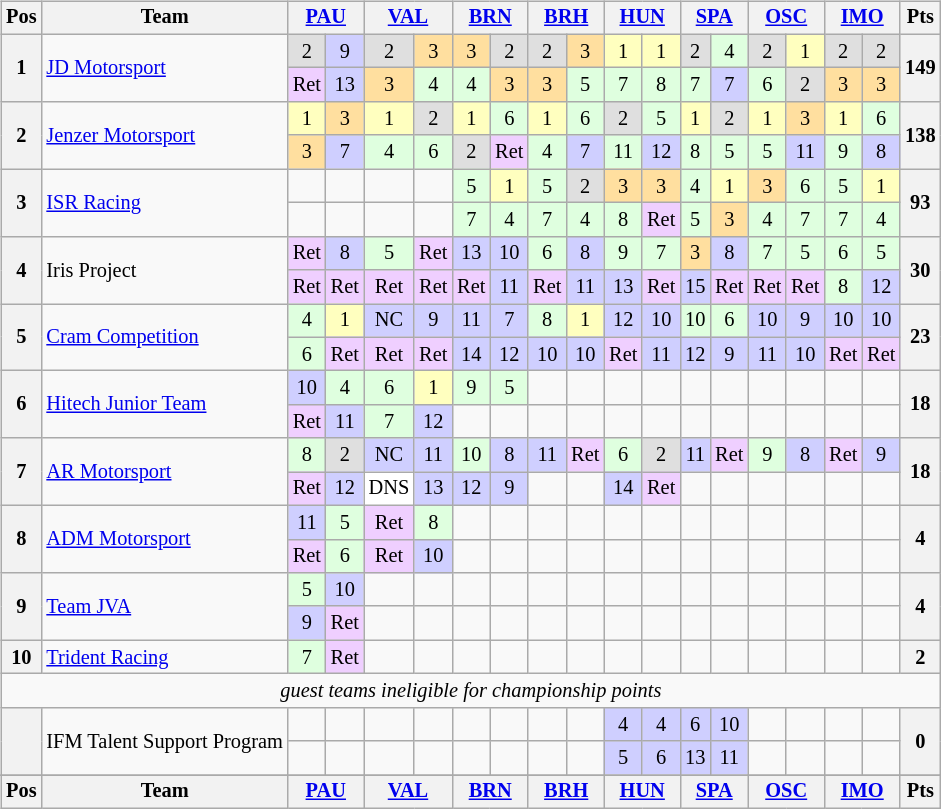<table>
<tr>
<td><br><table class="wikitable" style="font-size: 85%; text-align: center;">
<tr valign="top">
<th valign=middle>Pos</th>
<th valign=middle>Team</th>
<th colspan=2><a href='#'>PAU</a><br></th>
<th colspan=2><a href='#'>VAL</a><br></th>
<th colspan=2><a href='#'>BRN</a><br></th>
<th colspan=2><a href='#'>BRH</a><br></th>
<th colspan=2><a href='#'>HUN</a><br></th>
<th colspan=2><a href='#'>SPA</a><br></th>
<th colspan=2><a href='#'>OSC</a><br></th>
<th colspan=2><a href='#'>IMO</a><br></th>
<th valign=middle>Pts</th>
</tr>
<tr>
<th rowspan=2>1</th>
<td align="left" rowspan=2> <a href='#'>JD Motorsport</a></td>
<td style="background:#dfdfdf;">2</td>
<td style="background:#cfcfff;">9</td>
<td style="background:#dfdfdf;">2</td>
<td style="background:#ffdf9f;">3</td>
<td style="background:#ffdf9f;">3</td>
<td style="background:#dfdfdf;">2</td>
<td style="background:#dfdfdf;">2</td>
<td style="background:#ffdf9f;">3</td>
<td style="background:#ffffbf;">1</td>
<td style="background:#ffffbf;">1</td>
<td style="background:#dfdfdf;">2</td>
<td style="background:#dfffdf;">4</td>
<td style="background:#dfdfdf;">2</td>
<td style="background:#ffffbf;">1</td>
<td style="background:#dfdfdf;">2</td>
<td style="background:#dfdfdf;">2</td>
<th rowspan=2>149</th>
</tr>
<tr>
<td style="background:#efcfff;">Ret</td>
<td style="background:#cfcfff;">13</td>
<td style="background:#ffdf9f;">3</td>
<td style="background:#dfffdf;">4</td>
<td style="background:#dfffdf;">4</td>
<td style="background:#ffdf9f;">3</td>
<td style="background:#ffdf9f;">3</td>
<td style="background:#dfffdf;">5</td>
<td style="background:#dfffdf;">7</td>
<td style="background:#dfffdf;">8</td>
<td style="background:#dfffdf;">7</td>
<td style="background:#cfcfff;">7</td>
<td style="background:#dfffdf;">6</td>
<td style="background:#dfdfdf;">2</td>
<td style="background:#ffdf9f;">3</td>
<td style="background:#ffdf9f;">3</td>
</tr>
<tr>
<th rowspan=2>2</th>
<td align="left" rowspan=2> <a href='#'>Jenzer Motorsport</a></td>
<td style="background:#ffffbf;">1</td>
<td style="background:#ffdf9f;">3</td>
<td style="background:#ffffbf;">1</td>
<td style="background:#dfdfdf;">2</td>
<td style="background:#ffffbf;">1</td>
<td style="background:#dfffdf;">6</td>
<td style="background:#ffffbf;">1</td>
<td style="background:#dfffdf;">6</td>
<td style="background:#dfdfdf;">2</td>
<td style="background:#dfffdf;">5</td>
<td style="background:#ffffbf;">1</td>
<td style="background:#dfdfdf;">2</td>
<td style="background:#ffffbf;">1</td>
<td style="background:#ffdf9f;">3</td>
<td style="background:#ffffbf;">1</td>
<td style="background:#dfffdf;">6</td>
<th rowspan=2>138</th>
</tr>
<tr>
<td style="background:#ffdf9f;">3</td>
<td style="background:#cfcfff;">7</td>
<td style="background:#dfffdf;">4</td>
<td style="background:#dfffdf;">6</td>
<td style="background:#dfdfdf;">2</td>
<td style="background:#efcfff;">Ret</td>
<td style="background:#dfffdf;">4</td>
<td style="background:#cfcfff;">7</td>
<td style="background:#dfffdf;">11</td>
<td style="background:#cfcfff;">12</td>
<td style="background:#dfffdf;">8</td>
<td style="background:#dfffdf;">5</td>
<td style="background:#dfffdf;">5</td>
<td style="background:#cfcfff;">11</td>
<td style="background:#dfffdf;">9</td>
<td style="background:#cfcfff;">8</td>
</tr>
<tr>
<th rowspan=2>3</th>
<td align="left" rowspan=2> <a href='#'>ISR Racing</a></td>
<td></td>
<td></td>
<td></td>
<td></td>
<td style="background:#dfffdf;">5</td>
<td style="background:#ffffbf;">1</td>
<td style="background:#dfffdf;">5</td>
<td style="background:#dfdfdf;">2</td>
<td style="background:#ffdf9f;">3</td>
<td style="background:#ffdf9f;">3</td>
<td style="background:#dfffdf;">4</td>
<td style="background:#ffffbf;">1</td>
<td style="background:#ffdf9f;">3</td>
<td style="background:#dfffdf;">6</td>
<td style="background:#dfffdf;">5</td>
<td style="background:#ffffbf;">1</td>
<th rowspan=2>93</th>
</tr>
<tr>
<td></td>
<td></td>
<td></td>
<td></td>
<td style="background:#dfffdf;">7</td>
<td style="background:#dfffdf;">4</td>
<td style="background:#dfffdf;">7</td>
<td style="background:#dfffdf;">4</td>
<td style="background:#dfffdf;">8</td>
<td style="background:#efcfff;">Ret</td>
<td style="background:#dfffdf;">5</td>
<td style="background:#ffdf9f;">3</td>
<td style="background:#dfffdf;">4</td>
<td style="background:#dfffdf;">7</td>
<td style="background:#dfffdf;">7</td>
<td style="background:#dfffdf;">4</td>
</tr>
<tr>
<th rowspan=2>4</th>
<td align="left" rowspan=2> Iris Project</td>
<td style="background:#efcfff;">Ret</td>
<td style="background:#cfcfff;">8</td>
<td style="background:#dfffdf;">5</td>
<td style="background:#efcfff;">Ret</td>
<td style="background:#cfcfff;">13</td>
<td style="background:#cfcfff;">10</td>
<td style="background:#dfffdf;">6</td>
<td style="background:#cfcfff;">8</td>
<td style="background:#dfffdf;">9</td>
<td style="background:#dfffdf;">7</td>
<td style="background:#ffdf9f;">3</td>
<td style="background:#cfcfff;">8</td>
<td style="background:#dfffdf;">7</td>
<td style="background:#dfffdf;">5</td>
<td style="background:#dfffdf;">6</td>
<td style="background:#dfffdf;">5</td>
<th rowspan=2>30</th>
</tr>
<tr>
<td style="background:#efcfff;">Ret</td>
<td style="background:#efcfff;">Ret</td>
<td style="background:#efcfff;">Ret</td>
<td style="background:#efcfff;">Ret</td>
<td style="background:#efcfff;">Ret</td>
<td style="background:#cfcfff;">11</td>
<td style="background:#efcfff;">Ret</td>
<td style="background:#cfcfff;">11</td>
<td style="background:#cfcfff;">13</td>
<td style="background:#efcfff;">Ret</td>
<td style="background:#cfcfff;">15</td>
<td style="background:#efcfff;">Ret</td>
<td style="background:#efcfff;">Ret</td>
<td style="background:#efcfff;">Ret</td>
<td style="background:#dfffdf;">8</td>
<td style="background:#cfcfff;">12</td>
</tr>
<tr>
<th rowspan=2>5</th>
<td align="left" rowspan=2> <a href='#'>Cram Competition</a></td>
<td style="background:#dfffdf;">4</td>
<td style="background:#ffffbf;">1</td>
<td style="background:#cfcfff;">NC</td>
<td style="background:#cfcfff;">9</td>
<td style="background:#cfcfff;">11</td>
<td style="background:#cfcfff;">7</td>
<td style="background:#dfffdf;">8</td>
<td style="background:#ffffbf;">1</td>
<td style="background:#cfcfff;">12</td>
<td style="background:#cfcfff;">10</td>
<td style="background:#dfffdf;">10</td>
<td style="background:#dfffdf;">6</td>
<td style="background:#cfcfff;">10</td>
<td style="background:#cfcfff;">9</td>
<td style="background:#cfcfff;">10</td>
<td style="background:#cfcfff;">10</td>
<th rowspan=2>23</th>
</tr>
<tr>
<td style="background:#dfffdf;">6</td>
<td style="background:#efcfff;">Ret</td>
<td style="background:#efcfff;">Ret</td>
<td style="background:#efcfff;">Ret</td>
<td style="background:#cfcfff;">14</td>
<td style="background:#cfcfff;">12</td>
<td style="background:#cfcfff;">10</td>
<td style="background:#cfcfff;">10</td>
<td style="background:#efcfff;">Ret</td>
<td style="background:#cfcfff;">11</td>
<td style="background:#cfcfff;">12</td>
<td style="background:#cfcfff;">9</td>
<td style="background:#cfcfff;">11</td>
<td style="background:#cfcfff;">10</td>
<td style="background:#efcfff;">Ret</td>
<td style="background:#efcfff;">Ret</td>
</tr>
<tr>
<th rowspan=2>6</th>
<td align="left" rowspan=2> <a href='#'>Hitech Junior Team</a></td>
<td style="background:#cfcfff;">10</td>
<td style="background:#dfffdf;">4</td>
<td style="background:#dfffdf;">6</td>
<td style="background:#ffffbf;">1</td>
<td style="background:#dfffdf;">9</td>
<td style="background:#dfffdf;">5</td>
<td></td>
<td></td>
<td></td>
<td></td>
<td></td>
<td></td>
<td></td>
<td></td>
<td></td>
<td></td>
<th rowspan=2>18</th>
</tr>
<tr>
<td style="background:#efcfff;">Ret</td>
<td style="background:#cfcfff;">11</td>
<td style="background:#dfffdf;">7</td>
<td style="background:#cfcfff;">12</td>
<td></td>
<td></td>
<td></td>
<td></td>
<td></td>
<td></td>
<td></td>
<td></td>
<td></td>
<td></td>
<td></td>
<td></td>
</tr>
<tr>
<th rowspan=2>7</th>
<td align="left" rowspan=2> <a href='#'>AR Motorsport</a></td>
<td style="background:#dfffdf;">8</td>
<td style="background:#dfdfdf;">2</td>
<td style="background:#cfcfff;">NC</td>
<td style="background:#cfcfff;">11</td>
<td style="background:#dfffdf;">10</td>
<td style="background:#cfcfff;">8</td>
<td style="background:#cfcfff;">11</td>
<td style="background:#efcfff;">Ret</td>
<td style="background:#dfffdf;">6</td>
<td style="background:#dfdfdf;">2</td>
<td style="background:#cfcfff;">11</td>
<td style="background:#efcfff;">Ret</td>
<td style="background:#dfffdf;">9</td>
<td style="background:#cfcfff;">8</td>
<td style="background:#efcfff;">Ret</td>
<td style="background:#cfcfff;">9</td>
<th rowspan=2>18</th>
</tr>
<tr>
<td style="background:#efcfff;">Ret</td>
<td style="background:#cfcfff;">12</td>
<td style="background:#ffffff;">DNS</td>
<td style="background:#cfcfff;">13</td>
<td style="background:#cfcfff;">12</td>
<td style="background:#cfcfff;">9</td>
<td></td>
<td></td>
<td style="background:#cfcfff;">14</td>
<td style="background:#efcfff;">Ret</td>
<td></td>
<td></td>
<td></td>
<td></td>
<td></td>
<td></td>
</tr>
<tr>
<th rowspan=2>8</th>
<td align="left" rowspan=2> <a href='#'>ADM Motorsport</a></td>
<td style="background:#cfcfff;">11</td>
<td style="background:#dfffdf;">5</td>
<td style="background:#efcfff;">Ret</td>
<td style="background:#dfffdf;">8</td>
<td></td>
<td></td>
<td></td>
<td></td>
<td></td>
<td></td>
<td></td>
<td></td>
<td></td>
<td></td>
<td></td>
<td></td>
<th rowspan=2>4</th>
</tr>
<tr>
<td style="background:#efcfff;">Ret</td>
<td style="background:#dfffdf;">6</td>
<td style="background:#efcfff;">Ret</td>
<td style="background:#cfcfff;">10</td>
<td></td>
<td></td>
<td></td>
<td></td>
<td></td>
<td></td>
<td></td>
<td></td>
<td></td>
<td></td>
<td></td>
<td></td>
</tr>
<tr>
<th rowspan=2>9</th>
<td align="left" rowspan=2> <a href='#'>Team JVA</a></td>
<td style="background:#dfffdf;">5</td>
<td style="background:#cfcfff;">10</td>
<td></td>
<td></td>
<td></td>
<td></td>
<td></td>
<td></td>
<td></td>
<td></td>
<td></td>
<td></td>
<td></td>
<td></td>
<td></td>
<td></td>
<th rowspan=2>4</th>
</tr>
<tr>
<td style="background:#cfcfff;">9</td>
<td style="background:#efcfff;">Ret</td>
<td></td>
<td></td>
<td></td>
<td></td>
<td></td>
<td></td>
<td></td>
<td></td>
<td></td>
<td></td>
<td></td>
<td></td>
<td></td>
<td></td>
</tr>
<tr>
<th>10</th>
<td align="left"> <a href='#'>Trident Racing</a></td>
<td style="background:#dfffdf;">7</td>
<td style="background:#efcfff;">Ret</td>
<td></td>
<td></td>
<td></td>
<td></td>
<td></td>
<td></td>
<td></td>
<td></td>
<td></td>
<td></td>
<td></td>
<td></td>
<td></td>
<td></td>
<th>2</th>
</tr>
<tr>
<td colspan=19 align=center><em>guest teams ineligible for championship points</em></td>
</tr>
<tr>
<th rowspan=2></th>
<td align="left" rowspan=2 nowrap>IFM Talent Support Program</td>
<td></td>
<td></td>
<td></td>
<td></td>
<td></td>
<td></td>
<td></td>
<td></td>
<td style="background:#cfcfff;">4</td>
<td style="background:#cfcfff;">4</td>
<td style="background:#cfcfff;">6</td>
<td style="background:#cfcfff;">10</td>
<td></td>
<td></td>
<td></td>
<td></td>
<th rowspan=2>0</th>
</tr>
<tr>
<td></td>
<td></td>
<td></td>
<td></td>
<td></td>
<td></td>
<td></td>
<td></td>
<td style="background:#cfcfff;">5</td>
<td style="background:#cfcfff;">6</td>
<td style="background:#cfcfff;">13</td>
<td style="background:#cfcfff;">11</td>
<td></td>
<td></td>
<td></td>
<td></td>
</tr>
<tr>
</tr>
<tr valign="top">
<th valign=middle>Pos</th>
<th valign=middle>Team</th>
<th colspan=2><a href='#'>PAU</a><br></th>
<th colspan=2><a href='#'>VAL</a><br></th>
<th colspan=2><a href='#'>BRN</a><br></th>
<th colspan=2><a href='#'>BRH</a><br></th>
<th colspan=2><a href='#'>HUN</a><br></th>
<th colspan=2><a href='#'>SPA</a><br></th>
<th colspan=2><a href='#'>OSC</a><br></th>
<th colspan=2><a href='#'>IMO</a><br></th>
<th valign=middle>Pts</th>
</tr>
</table>
</td>
<td valign="top"><br></td>
</tr>
</table>
